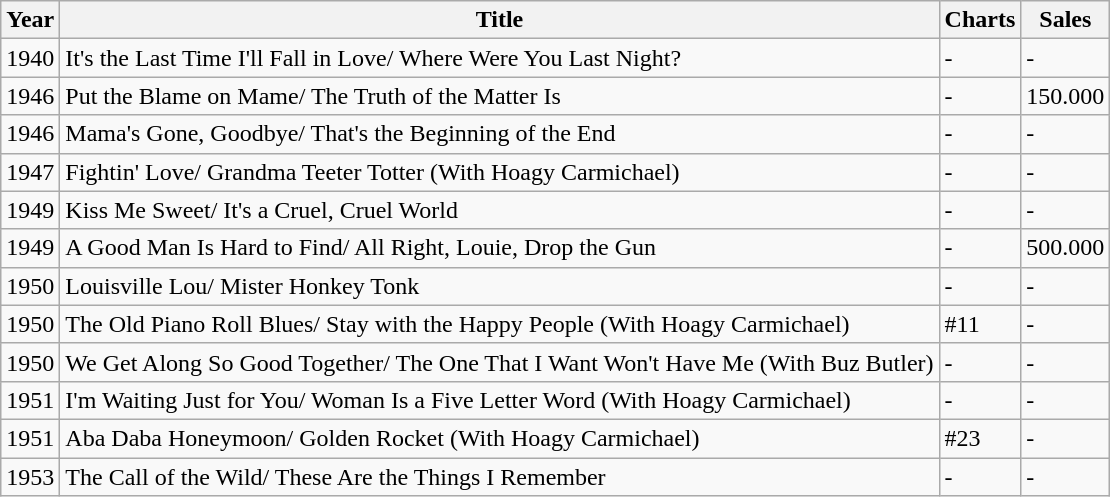<table class="wikitable">
<tr>
<th bgcolor="#ebf5ff">Year</th>
<th bgcolor="#ebf5ff">Title</th>
<th bgcolor="#ebf5ff">Charts</th>
<th bgcolor="#ebf5ff">Sales</th>
</tr>
<tr>
<td>1940</td>
<td>It's the Last Time I'll Fall in Love/ Where Were You Last Night?</td>
<td>-</td>
<td>-</td>
</tr>
<tr>
<td>1946</td>
<td>Put the Blame on Mame/ The Truth of the Matter Is</td>
<td>-</td>
<td>150.000</td>
</tr>
<tr>
<td>1946</td>
<td>Mama's Gone, Goodbye/ That's the Beginning of the End</td>
<td>-</td>
<td>-</td>
</tr>
<tr>
<td>1947</td>
<td>Fightin' Love/ Grandma Teeter Totter (With Hoagy Carmichael)</td>
<td>-</td>
<td>-</td>
</tr>
<tr>
<td>1949</td>
<td>Kiss Me Sweet/ It's a Cruel, Cruel World</td>
<td>-</td>
<td>-</td>
</tr>
<tr>
<td>1949</td>
<td>A Good Man Is Hard to Find/ All Right, Louie, Drop the Gun</td>
<td>-</td>
<td>500.000</td>
</tr>
<tr>
<td>1950</td>
<td>Louisville Lou/ Mister Honkey Tonk</td>
<td>-</td>
<td>-</td>
</tr>
<tr>
<td>1950</td>
<td>The Old Piano Roll Blues/ Stay with the Happy People (With Hoagy Carmichael)</td>
<td>#11</td>
<td>-</td>
</tr>
<tr>
<td>1950</td>
<td>We Get Along So Good Together/ The One That I Want Won't Have Me (With Buz Butler)</td>
<td>-</td>
<td>-</td>
</tr>
<tr>
<td>1951</td>
<td>I'm Waiting Just for You/ Woman Is a Five Letter Word (With Hoagy Carmichael)</td>
<td>-</td>
<td>-</td>
</tr>
<tr>
<td>1951</td>
<td>Aba Daba Honeymoon/ Golden Rocket (With Hoagy Carmichael)</td>
<td>#23</td>
<td>-</td>
</tr>
<tr>
<td>1953</td>
<td>The Call of the Wild/ These Are the Things I Remember</td>
<td>-</td>
<td>-</td>
</tr>
</table>
